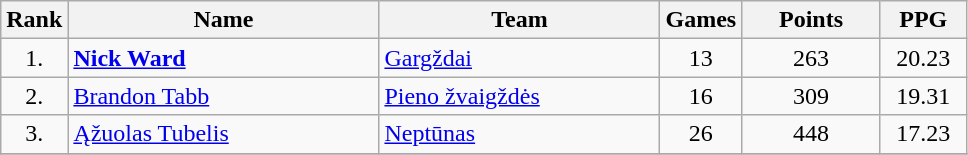<table | class="wikitable" style="text-align: center;">
<tr>
<th>Rank</th>
<th width=200>Name</th>
<th width=180>Team</th>
<th>Games</th>
<th width=85>Points</th>
<th width=50>PPG</th>
</tr>
<tr>
<td>1.</td>
<td align="left"> <strong><a href='#'>Nick Ward</a></strong></td>
<td align="left"><a href='#'>Gargždai</a></td>
<td>13</td>
<td>263</td>
<td>20.23</td>
</tr>
<tr>
<td>2.</td>
<td align="left"> <a href='#'>Brandon Tabb</a></td>
<td align="left"><a href='#'>Pieno žvaigždės</a></td>
<td>16</td>
<td>309</td>
<td>19.31</td>
</tr>
<tr>
<td>3.</td>
<td align="left"> <a href='#'>Ąžuolas Tubelis</a></td>
<td align="left"><a href='#'>Neptūnas</a></td>
<td>26</td>
<td>448</td>
<td>17.23</td>
</tr>
<tr>
</tr>
</table>
